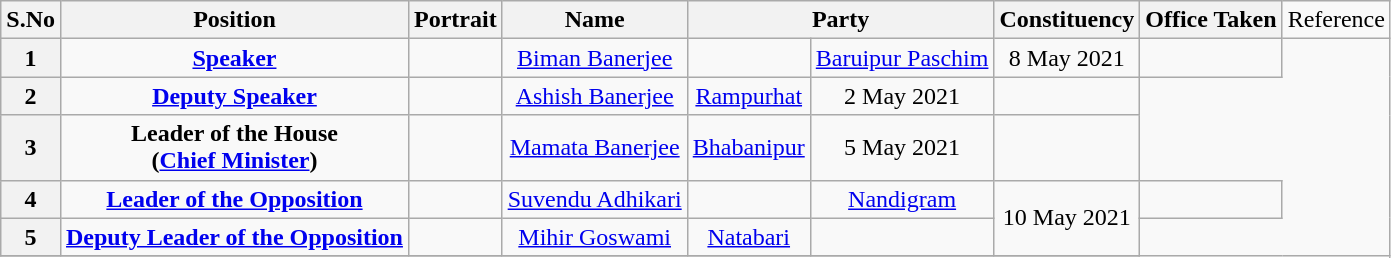<table class="wikitable sortable" style="text-align:center;">
<tr>
<th>S.No</th>
<th>Position</th>
<th>Portrait</th>
<th>Name</th>
<th colspan="2">Party</th>
<th>Constituency</th>
<th>Office Taken</th>
<td>Reference</td>
</tr>
<tr>
<th>1</th>
<td><strong><a href='#'>Speaker</a></strong></td>
<td></td>
<td><a href='#'>Biman Banerjee</a></td>
<td></td>
<td><a href='#'>Baruipur Paschim</a></td>
<td>8 May 2021</td>
<td></td>
</tr>
<tr>
<th>2</th>
<td><strong><a href='#'>Deputy Speaker</a></strong></td>
<td></td>
<td><a href='#'>Ashish Banerjee</a></td>
<td><a href='#'>Rampurhat</a></td>
<td>2 May 2021</td>
<td></td>
</tr>
<tr>
<th>3</th>
<td><strong>Leader of the House</strong> <br> <strong>(<a href='#'>Chief Minister</a>)</strong></td>
<td></td>
<td><a href='#'>Mamata Banerjee</a></td>
<td><a href='#'>Bhabanipur</a></td>
<td>5 May 2021</td>
<td></td>
</tr>
<tr>
<th>4</th>
<td><strong><a href='#'>Leader of the Opposition</a></strong></td>
<td></td>
<td><a href='#'>Suvendu Adhikari</a></td>
<td></td>
<td><a href='#'>Nandigram</a></td>
<td rowspan=2>10 May 2021</td>
<td></td>
</tr>
<tr>
<th>5</th>
<td><strong><a href='#'>Deputy Leader of the Opposition</a></strong></td>
<td></td>
<td><a href='#'>Mihir Goswami</a></td>
<td><a href='#'>Natabari</a></td>
<td></td>
</tr>
<tr>
</tr>
</table>
